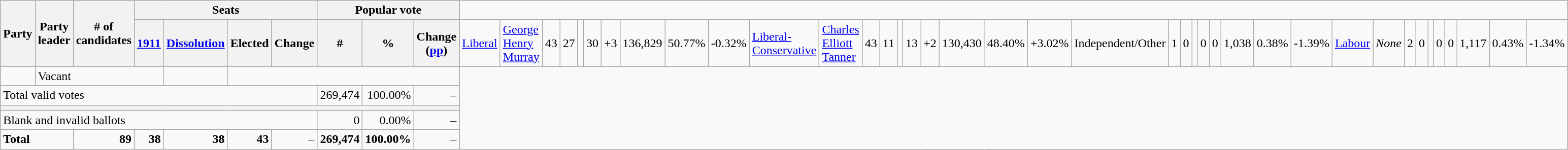<table class="wikitable">
<tr>
<th rowspan="2" colspan="2">Party</th>
<th rowspan="2">Party leader</th>
<th rowspan="2"># of<br>candidates</th>
<th colspan="4">Seats</th>
<th colspan="3">Popular vote</th>
</tr>
<tr>
<th><a href='#'>1911</a></th>
<th><span><a href='#'>Dissolution</a></span></th>
<th>Elected</th>
<th>Change</th>
<th>#</th>
<th>%</th>
<th>Change (<a href='#'>pp</a>)<br></th>
<td><a href='#'>Liberal</a></td>
<td><a href='#'>George Henry Murray</a></td>
<td align="right">43</td>
<td align="right">27</td>
<td align="right"></td>
<td align="right">30</td>
<td align="right">+3</td>
<td align="right">136,829</td>
<td align="right">50.77%</td>
<td align="right">-0.32%<br></td>
<td><a href='#'>Liberal-Conservative</a></td>
<td><a href='#'>Charles Elliott Tanner</a></td>
<td align="right">43</td>
<td align="right">11</td>
<td align="right"></td>
<td align="right">13</td>
<td align="right">+2</td>
<td align="right">130,430</td>
<td align="right">48.40%</td>
<td align="right">+3.02%<br></td>
<td colspan=2>Independent/Other</td>
<td align="right">1</td>
<td align="right">0</td>
<td align="right"></td>
<td align="right">0</td>
<td align="right">0</td>
<td align="right">1,038</td>
<td align="right">0.38%</td>
<td align="right">-1.39%<br></td>
<td><a href='#'>Labour</a></td>
<td><em>None</em></td>
<td align="right">2</td>
<td align="right">0</td>
<td align="right"></td>
<td align="right">0</td>
<td align="right">0</td>
<td align="right">1,117</td>
<td align="right">0.43%</td>
<td align="right">-1.34%</td>
</tr>
<tr>
<td> </td>
<td colspan=4>Vacant</td>
<td align="right"></td>
<td colspan=5> </td>
</tr>
<tr>
<td colspan="8">Total valid votes</td>
<td align="right">269,474</td>
<td align="right">100.00%</td>
<td align="right">–</td>
</tr>
<tr>
<th colspan="11"></th>
</tr>
<tr>
<td colspan="8">Blank and invalid ballots</td>
<td align="right">0</td>
<td align="right">0.00%</td>
<td align="right">–</td>
</tr>
<tr>
<td colspan=3><strong>Total</strong></td>
<td align="right"><strong>89</strong></td>
<td align="right"><strong>38</strong></td>
<td align="right"><strong>38</strong></td>
<td align="right"><strong>43</strong></td>
<td align="right">–</td>
<td align="right"><strong>269,474</strong></td>
<td align="right"><strong>100.00%</strong></td>
<td align="right">–</td>
</tr>
</table>
